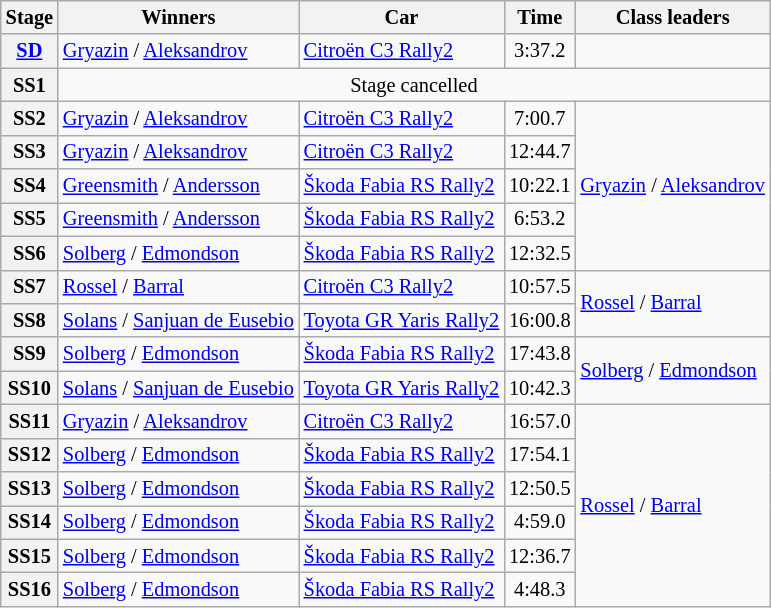<table class="wikitable" style="font-size:85%">
<tr>
<th>Stage</th>
<th>Winners</th>
<th>Car</th>
<th>Time</th>
<th>Class leaders</th>
</tr>
<tr>
<th><a href='#'>SD</a></th>
<td><a href='#'>Gryazin</a> / <a href='#'>Aleksandrov</a></td>
<td><a href='#'>Citroën C3 Rally2</a></td>
<td align="center">3:37.2</td>
<td></td>
</tr>
<tr>
<th>SS1</th>
<td align="center" colspan="4">Stage cancelled</td>
</tr>
<tr>
<th>SS2</th>
<td><a href='#'>Gryazin</a> / <a href='#'>Aleksandrov</a></td>
<td><a href='#'>Citroën C3 Rally2</a></td>
<td align="center">7:00.7</td>
<td rowspan="5"><a href='#'>Gryazin</a> / <a href='#'>Aleksandrov</a></td>
</tr>
<tr>
<th>SS3</th>
<td><a href='#'>Gryazin</a> / <a href='#'>Aleksandrov</a></td>
<td><a href='#'>Citroën C3 Rally2</a></td>
<td align="center">12:44.7</td>
</tr>
<tr>
<th>SS4</th>
<td><a href='#'>Greensmith</a> / <a href='#'>Andersson</a></td>
<td><a href='#'>Škoda Fabia RS Rally2</a></td>
<td align="center">10:22.1</td>
</tr>
<tr>
<th>SS5</th>
<td><a href='#'>Greensmith</a> / <a href='#'>Andersson</a></td>
<td><a href='#'>Škoda Fabia RS Rally2</a></td>
<td align="center">6:53.2</td>
</tr>
<tr>
<th>SS6</th>
<td><a href='#'>Solberg</a> / <a href='#'>Edmondson</a></td>
<td><a href='#'>Škoda Fabia RS Rally2</a></td>
<td align="center">12:32.5</td>
</tr>
<tr>
<th>SS7</th>
<td><a href='#'>Rossel</a> / <a href='#'>Barral</a></td>
<td><a href='#'>Citroën C3 Rally2</a></td>
<td align="center">10:57.5</td>
<td rowspan="2"><a href='#'>Rossel</a> / <a href='#'>Barral</a></td>
</tr>
<tr>
<th>SS8</th>
<td><a href='#'>Solans</a> / <a href='#'>Sanjuan de Eusebio</a></td>
<td><a href='#'>Toyota GR Yaris Rally2</a></td>
<td align="center">16:00.8</td>
</tr>
<tr>
<th>SS9</th>
<td><a href='#'>Solberg</a> / <a href='#'>Edmondson</a></td>
<td><a href='#'>Škoda Fabia RS Rally2</a></td>
<td align="center">17:43.8</td>
<td rowspan="2"><a href='#'>Solberg</a> / <a href='#'>Edmondson</a></td>
</tr>
<tr>
<th>SS10</th>
<td><a href='#'>Solans</a> / <a href='#'>Sanjuan de Eusebio</a></td>
<td><a href='#'>Toyota GR Yaris Rally2</a></td>
<td align="center">10:42.3</td>
</tr>
<tr>
<th>SS11</th>
<td><a href='#'>Gryazin</a> / <a href='#'>Aleksandrov</a></td>
<td><a href='#'>Citroën C3 Rally2</a></td>
<td align="center">16:57.0</td>
<td rowspan="6"><a href='#'>Rossel</a> / <a href='#'>Barral</a></td>
</tr>
<tr>
<th>SS12</th>
<td><a href='#'>Solberg</a> / <a href='#'>Edmondson</a></td>
<td><a href='#'>Škoda Fabia RS Rally2</a></td>
<td align="center">17:54.1</td>
</tr>
<tr>
<th>SS13</th>
<td><a href='#'>Solberg</a> / <a href='#'>Edmondson</a></td>
<td><a href='#'>Škoda Fabia RS Rally2</a></td>
<td align="center">12:50.5</td>
</tr>
<tr>
<th>SS14</th>
<td><a href='#'>Solberg</a> / <a href='#'>Edmondson</a></td>
<td><a href='#'>Škoda Fabia RS Rally2</a></td>
<td align="center">4:59.0</td>
</tr>
<tr>
<th>SS15</th>
<td><a href='#'>Solberg</a> / <a href='#'>Edmondson</a></td>
<td><a href='#'>Škoda Fabia RS Rally2</a></td>
<td align="center">12:36.7</td>
</tr>
<tr>
<th>SS16</th>
<td><a href='#'>Solberg</a> / <a href='#'>Edmondson</a></td>
<td><a href='#'>Škoda Fabia RS Rally2</a></td>
<td align="center">4:48.3</td>
</tr>
</table>
